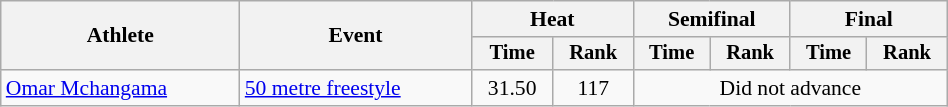<table class="wikitable" style="text-align:center; font-size:90%; width:50%;">
<tr>
<th rowspan="2">Athlete</th>
<th rowspan="2">Event</th>
<th colspan="2">Heat</th>
<th colspan="2">Semifinal</th>
<th colspan="2">Final</th>
</tr>
<tr style="font-size:95%">
<th>Time</th>
<th>Rank</th>
<th>Time</th>
<th>Rank</th>
<th>Time</th>
<th>Rank</th>
</tr>
<tr>
<td align=left><a href='#'>Omar Mchangama</a></td>
<td align=left><a href='#'>50 metre freestyle</a></td>
<td>31.50</td>
<td>117</td>
<td colspan=4>Did not advance</td>
</tr>
</table>
